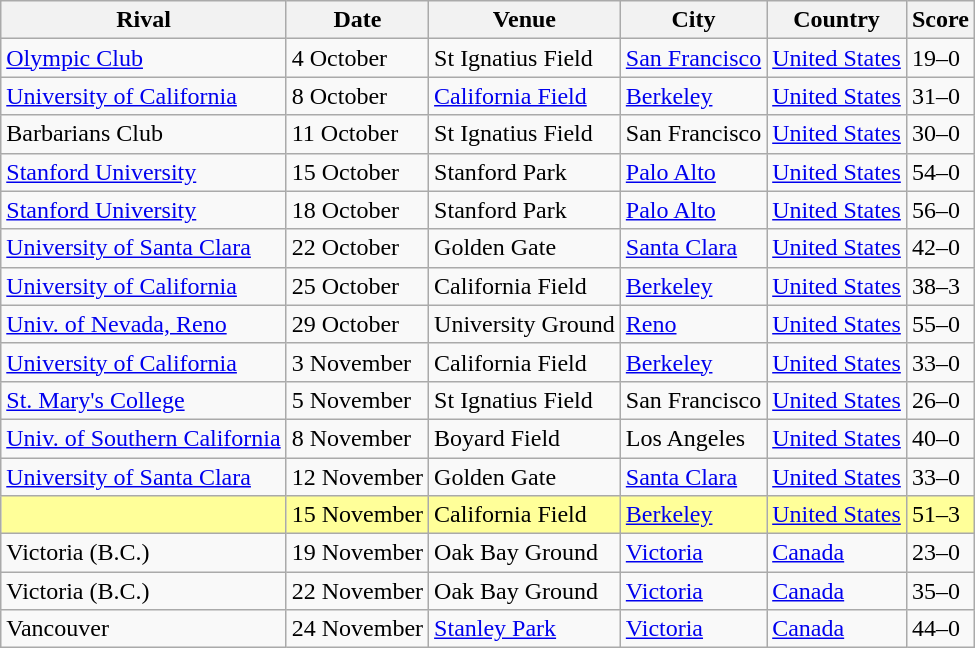<table class="wikitable sortable" width=" px">
<tr>
<th width= px>Rival</th>
<th width= px>Date</th>
<th width= px>Venue</th>
<th width= px>City</th>
<th width= px>Country</th>
<th width= px>Score</th>
</tr>
<tr>
<td><a href='#'>Olympic Club</a></td>
<td>4 October</td>
<td>St Ignatius Field</td>
<td><a href='#'>San Francisco</a></td>
<td><a href='#'>United States</a></td>
<td>19–0</td>
</tr>
<tr>
<td><a href='#'>University of California</a></td>
<td>8 October</td>
<td><a href='#'>California Field</a></td>
<td><a href='#'>Berkeley</a></td>
<td><a href='#'>United States</a></td>
<td>31–0</td>
</tr>
<tr>
<td>Barbarians Club</td>
<td>11 October</td>
<td>St Ignatius Field</td>
<td>San Francisco</td>
<td><a href='#'>United States</a></td>
<td>30–0</td>
</tr>
<tr>
<td><a href='#'>Stanford University</a></td>
<td>15 October</td>
<td>Stanford Park</td>
<td><a href='#'>Palo Alto</a></td>
<td><a href='#'>United States</a></td>
<td>54–0</td>
</tr>
<tr>
<td><a href='#'>Stanford University</a></td>
<td>18 October</td>
<td>Stanford Park</td>
<td><a href='#'>Palo Alto</a></td>
<td><a href='#'>United States</a></td>
<td>56–0</td>
</tr>
<tr>
<td><a href='#'>University of Santa Clara</a></td>
<td>22 October</td>
<td>Golden Gate</td>
<td><a href='#'>Santa Clara</a></td>
<td><a href='#'>United States</a></td>
<td>42–0</td>
</tr>
<tr>
<td><a href='#'>University of California</a></td>
<td>25 October</td>
<td>California Field</td>
<td><a href='#'>Berkeley</a></td>
<td><a href='#'>United States</a></td>
<td>38–3</td>
</tr>
<tr>
<td><a href='#'>Univ. of Nevada, Reno</a></td>
<td>29 October</td>
<td>University Ground</td>
<td><a href='#'>Reno</a></td>
<td><a href='#'>United States</a></td>
<td>55–0</td>
</tr>
<tr>
<td><a href='#'>University of California</a></td>
<td>3 November</td>
<td>California Field</td>
<td><a href='#'>Berkeley</a></td>
<td><a href='#'>United States</a></td>
<td>33–0</td>
</tr>
<tr>
<td><a href='#'>St. Mary's College</a></td>
<td>5 November</td>
<td>St Ignatius Field</td>
<td>San Francisco</td>
<td><a href='#'>United States</a></td>
<td>26–0</td>
</tr>
<tr>
<td><a href='#'>Univ. of Southern California</a></td>
<td>8 November</td>
<td>Boyard Field</td>
<td>Los Angeles</td>
<td><a href='#'>United States</a></td>
<td>40–0</td>
</tr>
<tr>
<td><a href='#'>University of Santa Clara</a></td>
<td>12 November</td>
<td>Golden Gate</td>
<td><a href='#'>Santa Clara</a></td>
<td><a href='#'>United States</a></td>
<td>33–0</td>
</tr>
<tr bgcolor=#ffff99>
<td></td>
<td>15 November</td>
<td>California Field</td>
<td><a href='#'>Berkeley</a></td>
<td><a href='#'>United States</a></td>
<td>51–3</td>
</tr>
<tr>
<td>Victoria (B.C.)</td>
<td>19 November</td>
<td>Oak Bay Ground</td>
<td><a href='#'>Victoria</a></td>
<td><a href='#'>Canada</a></td>
<td>23–0</td>
</tr>
<tr>
<td>Victoria (B.C.)</td>
<td>22 November</td>
<td>Oak Bay Ground</td>
<td><a href='#'>Victoria</a></td>
<td><a href='#'>Canada</a></td>
<td>35–0</td>
</tr>
<tr>
<td>Vancouver</td>
<td>24 November</td>
<td><a href='#'>Stanley Park</a></td>
<td><a href='#'>Victoria</a></td>
<td><a href='#'>Canada</a></td>
<td>44–0</td>
</tr>
</table>
